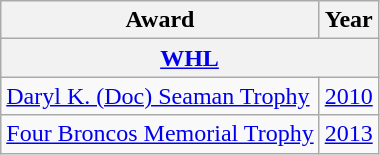<table class="wikitable">
<tr>
<th>Award</th>
<th>Year</th>
</tr>
<tr>
<th colspan="3"><a href='#'>WHL</a></th>
</tr>
<tr>
<td><a href='#'>Daryl K. (Doc) Seaman Trophy</a></td>
<td><a href='#'>2010</a></td>
</tr>
<tr>
<td><a href='#'>Four Broncos Memorial Trophy</a></td>
<td><a href='#'>2013</a></td>
</tr>
</table>
